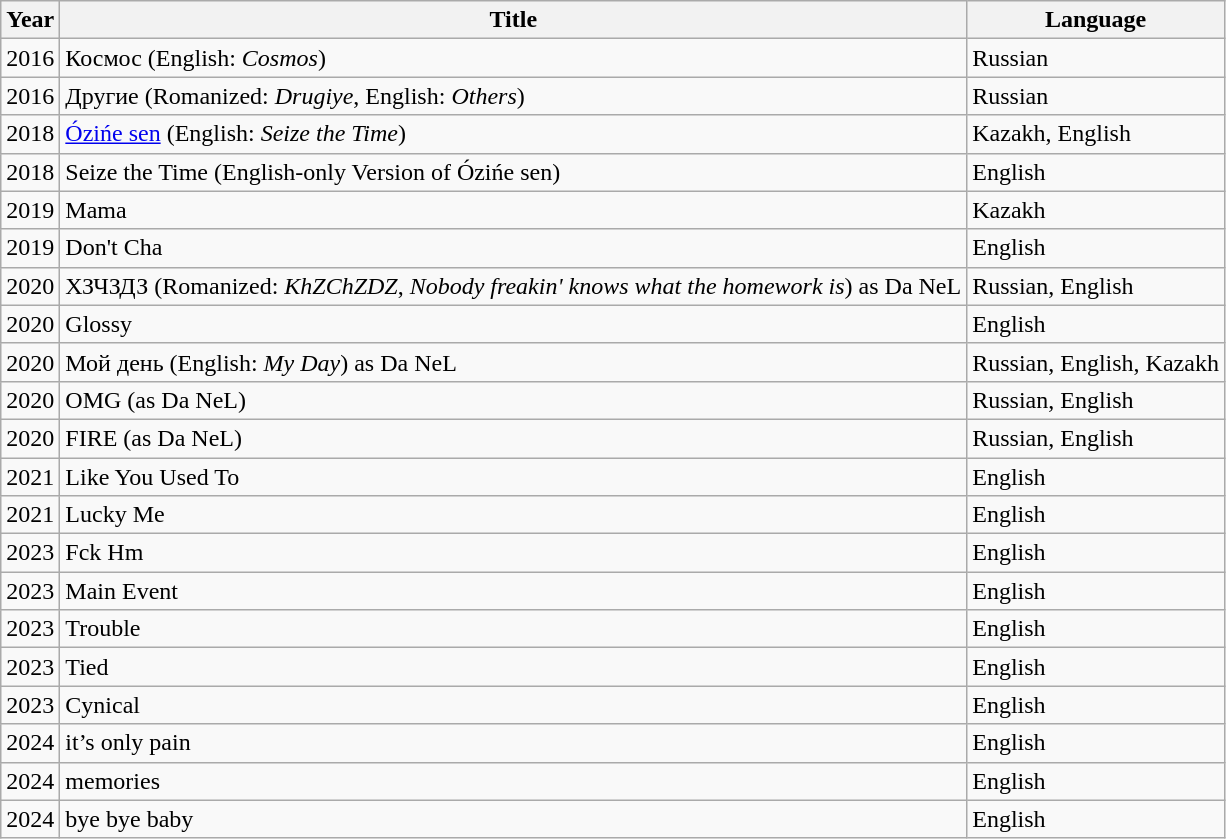<table class="wikitable sortable">
<tr>
<th>Year</th>
<th>Title</th>
<th>Language</th>
</tr>
<tr>
<td>2016</td>
<td>Космос (English: <em>Cosmos</em>)</td>
<td>Russian</td>
</tr>
<tr>
<td>2016</td>
<td>Другие (Romanized: <em>Drugiye</em>, English: <em>Others</em>)</td>
<td>Russian</td>
</tr>
<tr>
<td>2018</td>
<td><a href='#'>Ózińe sen</a> (English: <em>Seize the Time</em>)</td>
<td>Kazakh, English</td>
</tr>
<tr>
<td>2018</td>
<td>Seize the Time (English-only Version of Ózińe sen)</td>
<td>English</td>
</tr>
<tr>
<td>2019</td>
<td>Mama</td>
<td>Kazakh</td>
</tr>
<tr>
<td>2019</td>
<td>Don't Cha</td>
<td>English</td>
</tr>
<tr>
<td>2020</td>
<td>ХЗЧЗДЗ (Romanized: <em>KhZChZDZ</em>, <em>Nobody freakin' knows what the homework is</em>) as Da NeL</td>
<td>Russian, English</td>
</tr>
<tr>
<td>2020</td>
<td>Glossy</td>
<td>English</td>
</tr>
<tr>
<td>2020</td>
<td>Мой день (English: <em>My Day</em>) as Da NeL</td>
<td>Russian, English, Kazakh</td>
</tr>
<tr>
<td>2020</td>
<td>OMG (as Da NeL)</td>
<td>Russian, English</td>
</tr>
<tr>
<td>2020</td>
<td>FIRE (as Da NeL)</td>
<td>Russian, English</td>
</tr>
<tr>
<td>2021</td>
<td>Like You Used To</td>
<td>English</td>
</tr>
<tr>
<td>2021</td>
<td>Lucky Me</td>
<td>English</td>
</tr>
<tr>
<td>2023</td>
<td>Fck Hm</td>
<td>English</td>
</tr>
<tr>
<td>2023</td>
<td>Main Event</td>
<td>English</td>
</tr>
<tr>
<td>2023</td>
<td>Trouble</td>
<td>English</td>
</tr>
<tr>
<td>2023</td>
<td>Tied</td>
<td>English</td>
</tr>
<tr>
<td>2023</td>
<td>Cynical</td>
<td>English</td>
</tr>
<tr>
<td>2024</td>
<td>it’s only pain</td>
<td>English</td>
</tr>
<tr>
<td>2024</td>
<td>memories</td>
<td>English</td>
</tr>
<tr>
<td>2024</td>
<td>bye bye baby</td>
<td>English</td>
</tr>
</table>
